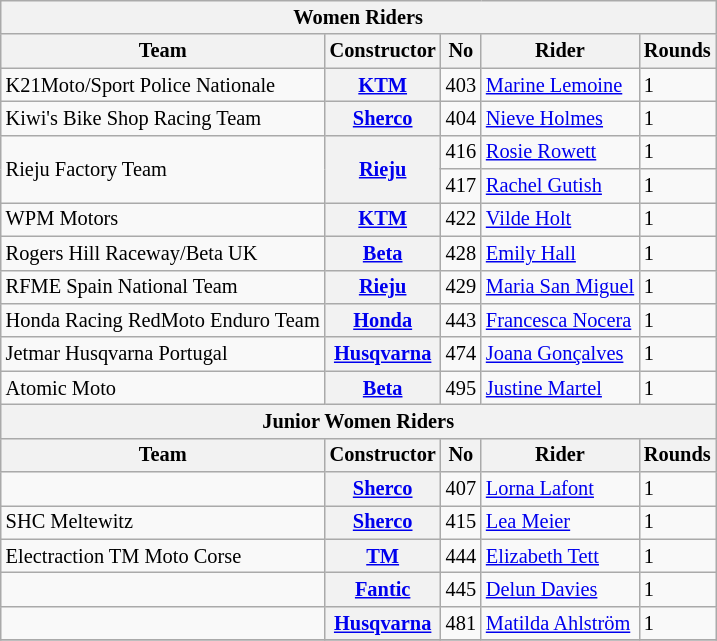<table class="wikitable" style="font-size: 85%;">
<tr>
<th colspan=5><strong>Women Riders</strong></th>
</tr>
<tr>
<th>Team</th>
<th>Constructor</th>
<th>No</th>
<th>Rider</th>
<th>Rounds</th>
</tr>
<tr>
<td>K21Moto/Sport Police Nationale</td>
<th><a href='#'>KTM</a></th>
<td align="right">403</td>
<td> <a href='#'>Marine Lemoine</a></td>
<td>1</td>
</tr>
<tr>
<td>Kiwi's Bike Shop Racing Team</td>
<th><a href='#'>Sherco</a></th>
<td align="right">404</td>
<td> <a href='#'>Nieve Holmes</a></td>
<td>1</td>
</tr>
<tr>
<td rowspan=2>Rieju Factory Team</td>
<th rowspan=2><a href='#'>Rieju</a></th>
<td align="right">416</td>
<td> <a href='#'>Rosie Rowett</a></td>
<td>1</td>
</tr>
<tr>
<td align="right">417</td>
<td> <a href='#'>Rachel Gutish</a></td>
<td>1</td>
</tr>
<tr>
<td>WPM Motors</td>
<th><a href='#'>KTM</a></th>
<td align="right">422</td>
<td> <a href='#'>Vilde Holt</a></td>
<td>1</td>
</tr>
<tr>
<td>Rogers Hill Raceway/Beta UK</td>
<th><a href='#'>Beta</a></th>
<td align="right">428</td>
<td> <a href='#'>Emily Hall</a></td>
<td>1</td>
</tr>
<tr>
<td>RFME Spain National Team</td>
<th><a href='#'>Rieju</a></th>
<td align="right">429</td>
<td> <a href='#'>Maria San Miguel</a></td>
<td>1</td>
</tr>
<tr>
<td>Honda Racing RedMoto Enduro Team</td>
<th><a href='#'>Honda</a></th>
<td align="right">443</td>
<td> <a href='#'>Francesca Nocera</a></td>
<td>1</td>
</tr>
<tr>
<td>Jetmar Husqvarna Portugal</td>
<th><a href='#'>Husqvarna</a></th>
<td align="right">474</td>
<td> <a href='#'>Joana Gonçalves</a></td>
<td>1</td>
</tr>
<tr>
<td>Atomic Moto</td>
<th><a href='#'>Beta</a></th>
<td align="right">495</td>
<td> <a href='#'>Justine Martel</a></td>
<td>1</td>
</tr>
<tr>
<th colspan=5><strong>Junior Women Riders</strong></th>
</tr>
<tr>
<th>Team</th>
<th>Constructor</th>
<th>No</th>
<th>Rider</th>
<th>Rounds</th>
</tr>
<tr>
<td></td>
<th><a href='#'>Sherco</a></th>
<td align="right">407</td>
<td> <a href='#'>Lorna Lafont</a></td>
<td>1</td>
</tr>
<tr>
<td>SHC Meltewitz</td>
<th><a href='#'>Sherco</a></th>
<td align="right">415</td>
<td> <a href='#'>Lea Meier</a></td>
<td>1</td>
</tr>
<tr>
<td>Electraction TM Moto Corse</td>
<th><a href='#'>TM</a></th>
<td align="right">444</td>
<td> <a href='#'>Elizabeth Tett</a></td>
<td>1</td>
</tr>
<tr>
<td></td>
<th><a href='#'>Fantic</a></th>
<td align="right">445</td>
<td> <a href='#'>Delun Davies</a></td>
<td>1</td>
</tr>
<tr>
<td></td>
<th><a href='#'>Husqvarna</a></th>
<td align="right">481</td>
<td> <a href='#'>Matilda Ahlström</a></td>
<td>1</td>
</tr>
<tr>
</tr>
</table>
